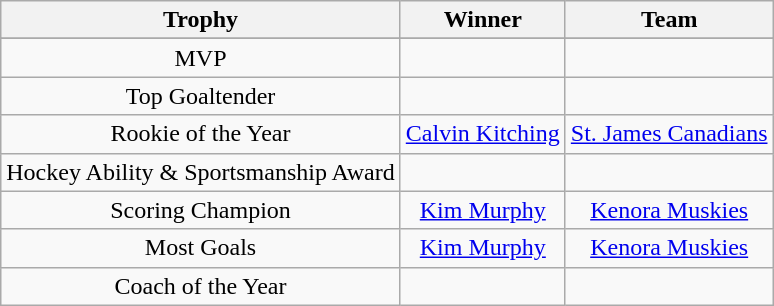<table class="wikitable" style="text-align:center">
<tr>
<th>Trophy</th>
<th>Winner</th>
<th>Team</th>
</tr>
<tr align="center">
</tr>
<tr>
<td>MVP</td>
<td></td>
<td></td>
</tr>
<tr>
<td>Top Goaltender</td>
<td></td>
<td></td>
</tr>
<tr>
<td>Rookie of the Year</td>
<td><a href='#'>Calvin Kitching</a></td>
<td><a href='#'>St. James Canadians</a></td>
</tr>
<tr>
<td>Hockey Ability & Sportsmanship Award</td>
<td></td>
<td></td>
</tr>
<tr>
<td>Scoring Champion</td>
<td><a href='#'>Kim Murphy</a></td>
<td><a href='#'>Kenora Muskies</a></td>
</tr>
<tr>
<td>Most Goals</td>
<td><a href='#'>Kim Murphy</a></td>
<td><a href='#'>Kenora Muskies</a></td>
</tr>
<tr>
<td>Coach of the Year</td>
<td></td>
<td></td>
</tr>
</table>
